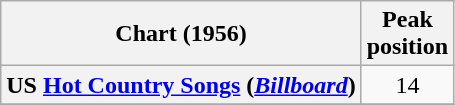<table class="wikitable sortable plainrowheaders" style="text-align:center">
<tr>
<th scope="col">Chart (1956)</th>
<th scope="col">Peak<br> position</th>
</tr>
<tr>
<th scope="row">US <a href='#'>Hot Country Songs</a> (<em><a href='#'>Billboard</a></em>)</th>
<td>14</td>
</tr>
<tr>
</tr>
</table>
